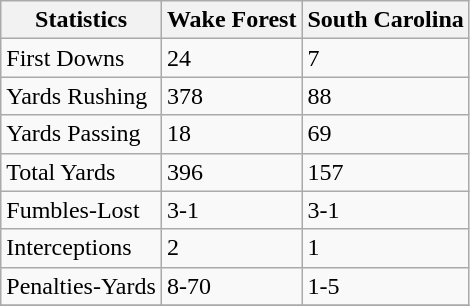<table class="wikitable">
<tr>
<th>Statistics</th>
<th>Wake Forest</th>
<th>South Carolina</th>
</tr>
<tr>
<td>First Downs</td>
<td>24</td>
<td>7</td>
</tr>
<tr>
<td>Yards Rushing</td>
<td>378</td>
<td>88</td>
</tr>
<tr>
<td>Yards Passing</td>
<td>18</td>
<td>69</td>
</tr>
<tr>
<td>Total Yards</td>
<td>396</td>
<td>157</td>
</tr>
<tr>
<td>Fumbles-Lost</td>
<td>3-1</td>
<td>3-1</td>
</tr>
<tr>
<td>Interceptions</td>
<td>2</td>
<td>1</td>
</tr>
<tr>
<td>Penalties-Yards</td>
<td>8-70</td>
<td>1-5</td>
</tr>
<tr>
</tr>
</table>
